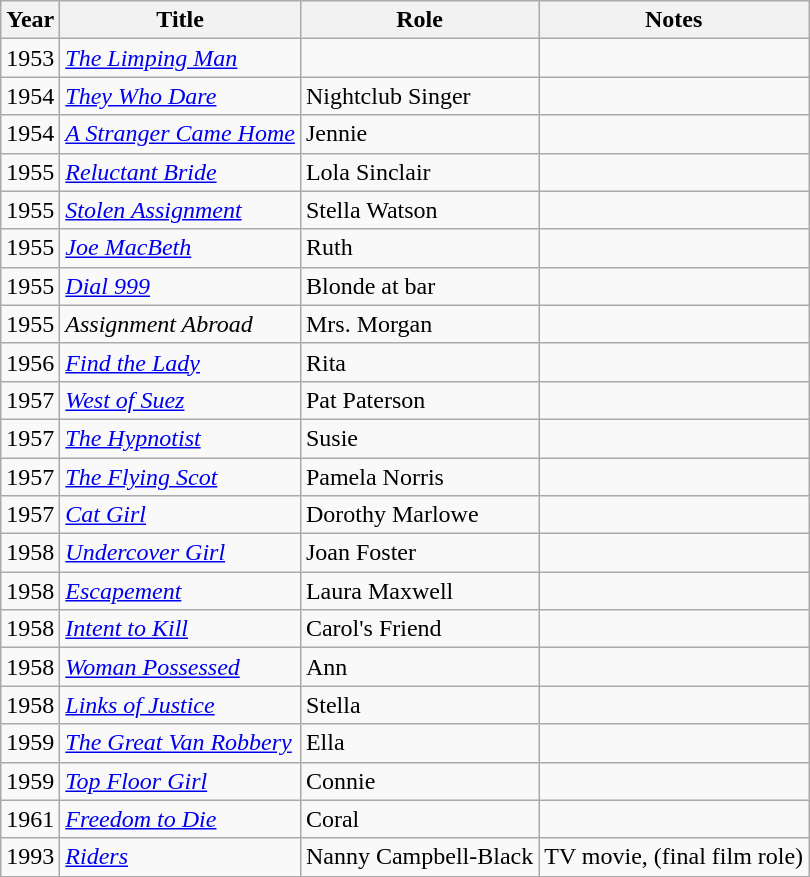<table class="wikitable sortable">
<tr>
<th>Year</th>
<th>Title</th>
<th>Role</th>
<th class="unsortable">Notes</th>
</tr>
<tr>
<td>1953</td>
<td data-sort-value="Limping Man, The"><em><a href='#'>The Limping Man</a></em></td>
<td></td>
<td></td>
</tr>
<tr>
<td>1954</td>
<td><em><a href='#'>They Who Dare</a></em></td>
<td>Nightclub Singer</td>
<td></td>
</tr>
<tr>
<td>1954</td>
<td data-sort-value="Stranger Came Home, A"><em><a href='#'>A Stranger Came Home</a></em></td>
<td>Jennie</td>
<td></td>
</tr>
<tr>
<td>1955</td>
<td><em><a href='#'>Reluctant Bride</a></em></td>
<td>Lola Sinclair</td>
<td></td>
</tr>
<tr>
<td>1955</td>
<td><em><a href='#'>Stolen Assignment</a></em></td>
<td>Stella Watson</td>
<td></td>
</tr>
<tr>
<td>1955</td>
<td><em><a href='#'>Joe MacBeth</a></em></td>
<td>Ruth</td>
<td></td>
</tr>
<tr>
<td>1955</td>
<td><em><a href='#'>Dial 999</a></em></td>
<td>Blonde at bar</td>
<td></td>
</tr>
<tr>
<td>1955</td>
<td><em>Assignment Abroad</em></td>
<td>Mrs. Morgan</td>
<td></td>
</tr>
<tr>
<td>1956</td>
<td><em><a href='#'>Find the Lady</a></em></td>
<td>Rita</td>
<td></td>
</tr>
<tr>
<td>1957</td>
<td><em><a href='#'>West of Suez</a></em></td>
<td>Pat Paterson</td>
<td></td>
</tr>
<tr>
<td>1957</td>
<td data-sort-value="Hypnotist, The"><em><a href='#'>The Hypnotist</a></em></td>
<td>Susie</td>
<td></td>
</tr>
<tr>
<td>1957</td>
<td data-sort-value="Flying Scot, The"><em><a href='#'>The Flying Scot</a></em></td>
<td>Pamela Norris</td>
<td></td>
</tr>
<tr>
<td>1957</td>
<td><em><a href='#'>Cat Girl</a></em></td>
<td>Dorothy Marlowe</td>
<td></td>
</tr>
<tr>
<td>1958</td>
<td><em><a href='#'>Undercover Girl</a></em></td>
<td>Joan Foster</td>
<td></td>
</tr>
<tr>
<td>1958</td>
<td><em><a href='#'>Escapement</a></em></td>
<td>Laura Maxwell</td>
<td></td>
</tr>
<tr>
<td>1958</td>
<td><em><a href='#'>Intent to Kill</a></em></td>
<td>Carol's Friend</td>
<td></td>
</tr>
<tr>
<td>1958</td>
<td><em><a href='#'>Woman Possessed</a></em></td>
<td>Ann</td>
<td></td>
</tr>
<tr>
<td>1958</td>
<td><em><a href='#'>Links of Justice</a></em></td>
<td>Stella</td>
<td></td>
</tr>
<tr>
<td>1959</td>
<td data-sort-value="Great Van Robbery, The"><em><a href='#'>The Great Van Robbery</a></em></td>
<td>Ella</td>
<td></td>
</tr>
<tr>
<td>1959</td>
<td><em><a href='#'>Top Floor Girl</a></em></td>
<td>Connie</td>
<td></td>
</tr>
<tr>
<td>1961</td>
<td><em><a href='#'>Freedom to Die</a></em></td>
<td>Coral</td>
<td></td>
</tr>
<tr>
<td>1993</td>
<td><em><a href='#'>Riders</a></em></td>
<td>Nanny Campbell-Black</td>
<td>TV movie, (final film role)</td>
</tr>
</table>
